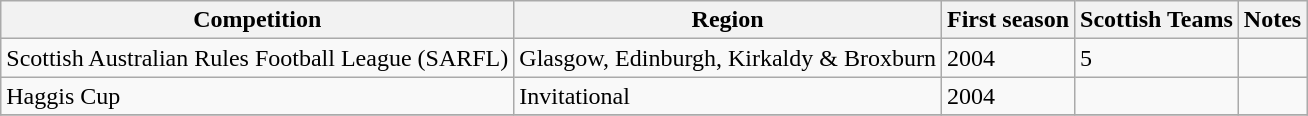<table class="wikitable sortable">
<tr>
<th>Competition</th>
<th>Region</th>
<th>First season</th>
<th>Scottish Teams</th>
<th>Notes</th>
</tr>
<tr>
<td>Scottish Australian Rules Football League (SARFL)</td>
<td>Glasgow, Edinburgh, Kirkaldy & Broxburn</td>
<td>2004</td>
<td>5</td>
<td></td>
</tr>
<tr>
<td>Haggis Cup</td>
<td>Invitational</td>
<td>2004</td>
<td></td>
<td></td>
</tr>
<tr>
</tr>
</table>
